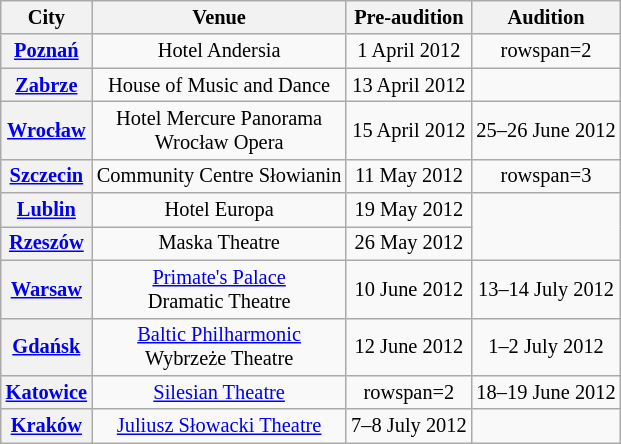<table class="wikitable" style="font-size:85%; text-align:center">
<tr>
<th>City</th>
<th>Venue</th>
<th>Pre-audition</th>
<th>Audition</th>
</tr>
<tr>
<th><a href='#'>Poznań</a></th>
<td>Hotel Andersia</td>
<td>1 April 2012</td>
<td>rowspan=2 </td>
</tr>
<tr>
<th><a href='#'>Zabrze</a></th>
<td>House of Music and Dance</td>
<td>13 April 2012</td>
</tr>
<tr>
<th><a href='#'>Wrocław</a></th>
<td>Hotel Mercure Panorama <br>Wrocław Opera </td>
<td>15 April 2012</td>
<td>25–26 June 2012</td>
</tr>
<tr>
<th><a href='#'>Szczecin</a></th>
<td>Community Centre Słowianin</td>
<td>11 May 2012</td>
<td>rowspan=3 </td>
</tr>
<tr>
<th><a href='#'>Lublin</a></th>
<td>Hotel Europa</td>
<td>19 May 2012</td>
</tr>
<tr>
<th><a href='#'>Rzeszów</a></th>
<td>Maska Theatre</td>
<td>26 May 2012</td>
</tr>
<tr>
<th><a href='#'>Warsaw</a></th>
<td><a href='#'>Primate's Palace</a> <br>Dramatic Theatre </td>
<td>10 June 2012</td>
<td>13–14 July 2012</td>
</tr>
<tr>
<th><a href='#'>Gdańsk</a></th>
<td><a href='#'>Baltic Philharmonic</a> <br>Wybrzeże Theatre </td>
<td>12 June 2012</td>
<td>1–2 July 2012</td>
</tr>
<tr>
<th><a href='#'>Katowice</a></th>
<td><a href='#'>Silesian Theatre</a></td>
<td>rowspan=2 </td>
<td>18–19 June 2012</td>
</tr>
<tr>
<th><a href='#'>Kraków</a></th>
<td><a href='#'>Juliusz Słowacki Theatre</a></td>
<td>7–8 July 2012</td>
</tr>
</table>
